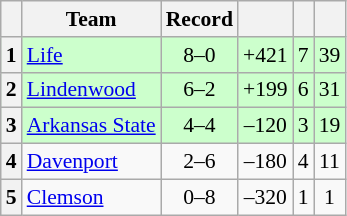<table class="wikitable sortable collapsible collapsed plainrowheaders" style="font-size:90%;">
<tr>
<th scope=col></th>
<th scope=col>Team</th>
<th scope=col>Record</th>
<th scope=col></th>
<th scope=col></th>
<th scope=col></th>
</tr>
<tr bgcolor=ccffcc>
<th align=center>1</th>
<td> <a href='#'>Life</a></td>
<td align=center>8–0</td>
<td align=center>+421</td>
<td align=center>7</td>
<td align=center>39</td>
</tr>
<tr bgcolor=ccffcc>
<th align=center>2</th>
<td> <a href='#'>Lindenwood</a></td>
<td align=center>6–2</td>
<td align=center>+199</td>
<td align=center>6</td>
<td align=center>31</td>
</tr>
<tr bgcolor=ccffcc>
<th align=center>3</th>
<td> <a href='#'>Arkansas State</a></td>
<td align=center>4–4</td>
<td align=center>–120</td>
<td align=center>3</td>
<td align=center>19</td>
</tr>
<tr>
<th align=center>4</th>
<td> <a href='#'>Davenport</a></td>
<td align=center>2–6</td>
<td align=center>–180</td>
<td align=center>4</td>
<td align=center>11</td>
</tr>
<tr>
<th align=center>5</th>
<td> <a href='#'>Clemson</a></td>
<td align=center>0–8</td>
<td align=center>–320</td>
<td align=center>1</td>
<td align=center>1</td>
</tr>
</table>
